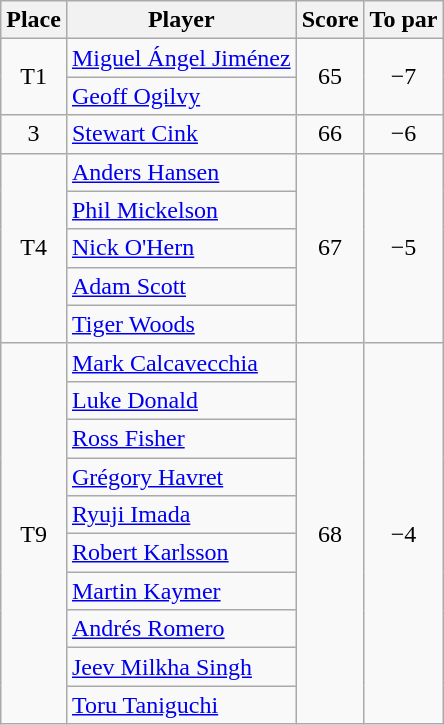<table class="wikitable">
<tr>
<th>Place</th>
<th>Player</th>
<th>Score</th>
<th>To par</th>
</tr>
<tr>
<td rowspan="2" align=center>T1</td>
<td> <a href='#'>Miguel Ángel Jiménez</a></td>
<td rowspan="2" align=center>65</td>
<td rowspan="2" align=center>−7</td>
</tr>
<tr>
<td> <a href='#'>Geoff Ogilvy</a></td>
</tr>
<tr>
<td align=center>3</td>
<td> <a href='#'>Stewart Cink</a></td>
<td align=center>66</td>
<td align=center>−6</td>
</tr>
<tr>
<td rowspan="5" align=center>T4</td>
<td> <a href='#'>Anders Hansen</a></td>
<td rowspan="5" align=center>67</td>
<td rowspan="5" align=center>−5</td>
</tr>
<tr>
<td> <a href='#'>Phil Mickelson</a></td>
</tr>
<tr>
<td> <a href='#'>Nick O'Hern</a></td>
</tr>
<tr>
<td> <a href='#'>Adam Scott</a></td>
</tr>
<tr>
<td> <a href='#'>Tiger Woods</a></td>
</tr>
<tr>
<td rowspan="10" align=center>T9</td>
<td> <a href='#'>Mark Calcavecchia</a></td>
<td rowspan="10" align=center>68</td>
<td rowspan="10" align=center>−4</td>
</tr>
<tr>
<td> <a href='#'>Luke Donald</a></td>
</tr>
<tr>
<td> <a href='#'>Ross Fisher</a></td>
</tr>
<tr>
<td> <a href='#'>Grégory Havret</a></td>
</tr>
<tr>
<td> <a href='#'>Ryuji Imada</a></td>
</tr>
<tr>
<td> <a href='#'>Robert Karlsson</a></td>
</tr>
<tr>
<td> <a href='#'>Martin Kaymer</a></td>
</tr>
<tr>
<td> <a href='#'>Andrés Romero</a></td>
</tr>
<tr>
<td> <a href='#'>Jeev Milkha Singh</a></td>
</tr>
<tr>
<td> <a href='#'>Toru Taniguchi</a></td>
</tr>
</table>
